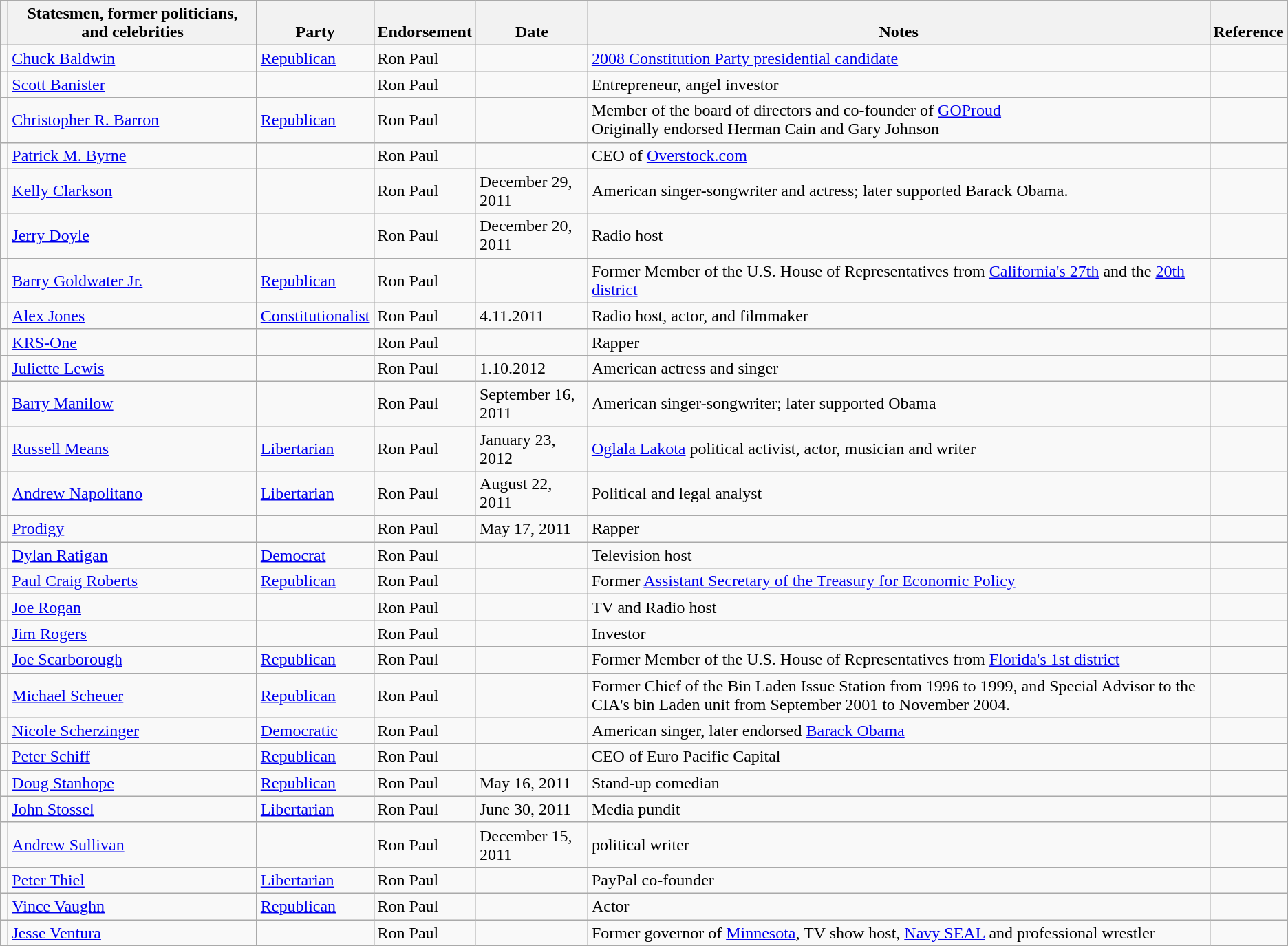<table class="wikitable sortable">
<tr valign=bottom>
<th class="unsortable"></th>
<th>Statesmen, former politicians, and celebrities</th>
<th>Party</th>
<th>Endorsement</th>
<th data-sort-type="date">Date</th>
<th>Notes</th>
<th class="unsortable">Reference</th>
</tr>
<tr>
<td></td>
<td nowrap><a href='#'>Chuck Baldwin</a></td>
<td><a href='#'>Republican</a></td>
<td>Ron Paul</td>
<td></td>
<td><a href='#'>2008 Constitution Party presidential candidate</a></td>
<td></td>
</tr>
<tr>
<td></td>
<td nowrap><a href='#'>Scott Banister</a></td>
<td></td>
<td>Ron Paul</td>
<td></td>
<td>Entrepreneur, angel investor</td>
<td></td>
</tr>
<tr>
<td></td>
<td nowrap><a href='#'>Christopher R. Barron</a></td>
<td><a href='#'>Republican</a></td>
<td>Ron Paul</td>
<td></td>
<td>Member of the board of directors and co-founder of <a href='#'>GOProud</a><br>Originally endorsed Herman Cain and Gary Johnson</td>
<td></td>
</tr>
<tr>
<td></td>
<td nowrap><a href='#'>Patrick M. Byrne</a></td>
<td></td>
<td>Ron Paul</td>
<td></td>
<td>CEO of <a href='#'>Overstock.com</a></td>
<td></td>
</tr>
<tr>
<td></td>
<td nowrap><a href='#'>Kelly Clarkson</a></td>
<td></td>
<td>Ron Paul</td>
<td>December 29, 2011</td>
<td>American singer-songwriter and actress; later supported Barack Obama.</td>
<td></td>
</tr>
<tr>
<td></td>
<td nowrap><a href='#'>Jerry Doyle</a></td>
<td></td>
<td>Ron Paul</td>
<td>December 20, 2011</td>
<td>Radio host</td>
<td></td>
</tr>
<tr>
<td></td>
<td nowrap><a href='#'>Barry Goldwater Jr.</a></td>
<td><a href='#'>Republican</a></td>
<td>Ron Paul</td>
<td></td>
<td>Former Member of the U.S. House of Representatives from <a href='#'>California's 27th</a> and the <a href='#'>20th district</a></td>
<td></td>
</tr>
<tr>
<td></td>
<td nowrap><a href='#'>Alex Jones</a></td>
<td><a href='#'>Constitutionalist</a></td>
<td>Ron Paul</td>
<td>4.11.2011</td>
<td>Radio host, actor, and filmmaker</td>
<td></td>
</tr>
<tr>
<td></td>
<td nowrap><a href='#'>KRS-One</a></td>
<td></td>
<td>Ron Paul</td>
<td></td>
<td>Rapper</td>
<td></td>
</tr>
<tr>
<td></td>
<td nowrap><a href='#'>Juliette Lewis</a></td>
<td></td>
<td>Ron Paul</td>
<td>1.10.2012</td>
<td>American actress and singer</td>
<td></td>
</tr>
<tr>
<td></td>
<td nowrap><a href='#'>Barry Manilow</a></td>
<td></td>
<td>Ron Paul</td>
<td>September 16, 2011</td>
<td>American singer-songwriter; later supported Obama</td>
<td></td>
</tr>
<tr>
<td></td>
<td nowrap><a href='#'>Russell Means</a></td>
<td><a href='#'>Libertarian</a></td>
<td>Ron Paul</td>
<td>January 23, 2012</td>
<td><a href='#'>Oglala Lakota</a> political activist, actor, musician and writer</td>
<td></td>
</tr>
<tr>
<td></td>
<td nowrap><a href='#'>Andrew Napolitano</a></td>
<td><a href='#'>Libertarian</a></td>
<td>Ron Paul</td>
<td>August 22, 2011</td>
<td>Political and legal analyst</td>
<td></td>
</tr>
<tr>
<td></td>
<td nowrap><a href='#'>Prodigy</a></td>
<td></td>
<td>Ron Paul</td>
<td>May 17, 2011</td>
<td>Rapper</td>
<td></td>
</tr>
<tr>
<td></td>
<td nowrap><a href='#'>Dylan Ratigan</a></td>
<td><a href='#'>Democrat</a></td>
<td>Ron Paul</td>
<td></td>
<td>Television host</td>
<td></td>
</tr>
<tr>
<td></td>
<td nowrap><a href='#'>Paul Craig Roberts</a></td>
<td><a href='#'>Republican</a></td>
<td>Ron Paul</td>
<td></td>
<td>Former <a href='#'>Assistant Secretary of the Treasury for Economic Policy</a></td>
<td></td>
</tr>
<tr>
<td></td>
<td nowrap><a href='#'>Joe Rogan</a></td>
<td></td>
<td>Ron Paul</td>
<td></td>
<td>TV and Radio host</td>
<td></td>
</tr>
<tr>
<td></td>
<td nowrap><a href='#'>Jim Rogers</a></td>
<td></td>
<td>Ron Paul</td>
<td></td>
<td>Investor</td>
<td></td>
</tr>
<tr>
<td></td>
<td nowrap><a href='#'>Joe Scarborough</a></td>
<td><a href='#'>Republican</a></td>
<td>Ron Paul</td>
<td></td>
<td>Former Member of the U.S. House of Representatives from <a href='#'>Florida's 1st district</a></td>
<td></td>
</tr>
<tr>
<td></td>
<td nowrap><a href='#'>Michael Scheuer</a></td>
<td><a href='#'>Republican</a></td>
<td>Ron Paul</td>
<td></td>
<td>Former Chief of the Bin Laden Issue Station from 1996 to 1999, and Special Advisor to the CIA's bin Laden unit from September 2001 to November 2004.</td>
<td></td>
</tr>
<tr>
<td></td>
<td><a href='#'>Nicole Scherzinger</a></td>
<td><a href='#'>Democratic</a></td>
<td>Ron Paul</td>
<td></td>
<td>American singer, later endorsed <a href='#'>Barack Obama</a></td>
<td></td>
</tr>
<tr>
<td></td>
<td nowrap><a href='#'>Peter Schiff</a></td>
<td><a href='#'>Republican</a></td>
<td>Ron Paul</td>
<td></td>
<td>CEO of Euro Pacific Capital</td>
<td></td>
</tr>
<tr>
<td></td>
<td nowrap><a href='#'>Doug Stanhope</a></td>
<td><a href='#'>Republican</a></td>
<td>Ron Paul</td>
<td>May 16, 2011</td>
<td>Stand-up comedian</td>
<td></td>
</tr>
<tr>
<td></td>
<td nowrap><a href='#'>John Stossel</a></td>
<td><a href='#'>Libertarian</a></td>
<td>Ron Paul</td>
<td>June 30, 2011</td>
<td>Media pundit</td>
<td></td>
</tr>
<tr>
<td></td>
<td nowrap><a href='#'>Andrew Sullivan</a></td>
<td></td>
<td>Ron Paul</td>
<td>December 15, 2011</td>
<td>political writer</td>
<td></td>
</tr>
<tr>
<td></td>
<td nowrap><a href='#'>Peter Thiel</a></td>
<td><a href='#'>Libertarian</a></td>
<td>Ron Paul</td>
<td></td>
<td>PayPal co-founder</td>
<td></td>
</tr>
<tr>
<td></td>
<td nowrap><a href='#'>Vince Vaughn</a></td>
<td><a href='#'>Republican</a></td>
<td>Ron Paul</td>
<td></td>
<td>Actor</td>
<td></td>
</tr>
<tr>
<td></td>
<td nowrap><a href='#'>Jesse Ventura</a></td>
<td></td>
<td>Ron Paul</td>
<td></td>
<td>Former governor of <a href='#'>Minnesota</a>, TV show host, <a href='#'>Navy SEAL</a> and professional wrestler</td>
<td></td>
</tr>
</table>
